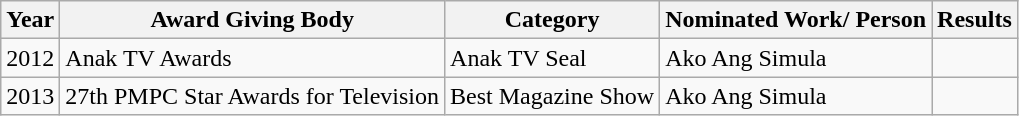<table class="wikitable">
<tr>
<th>Year</th>
<th>Award Giving Body</th>
<th>Category</th>
<th>Nominated Work/ Person</th>
<th>Results</th>
</tr>
<tr>
<td>2012</td>
<td>Anak TV Awards</td>
<td>Anak TV Seal</td>
<td>Ako Ang Simula</td>
<td></td>
</tr>
<tr>
<td>2013</td>
<td>27th PMPC Star Awards for Television</td>
<td>Best Magazine Show</td>
<td>Ako Ang Simula</td>
<td></td>
</tr>
</table>
